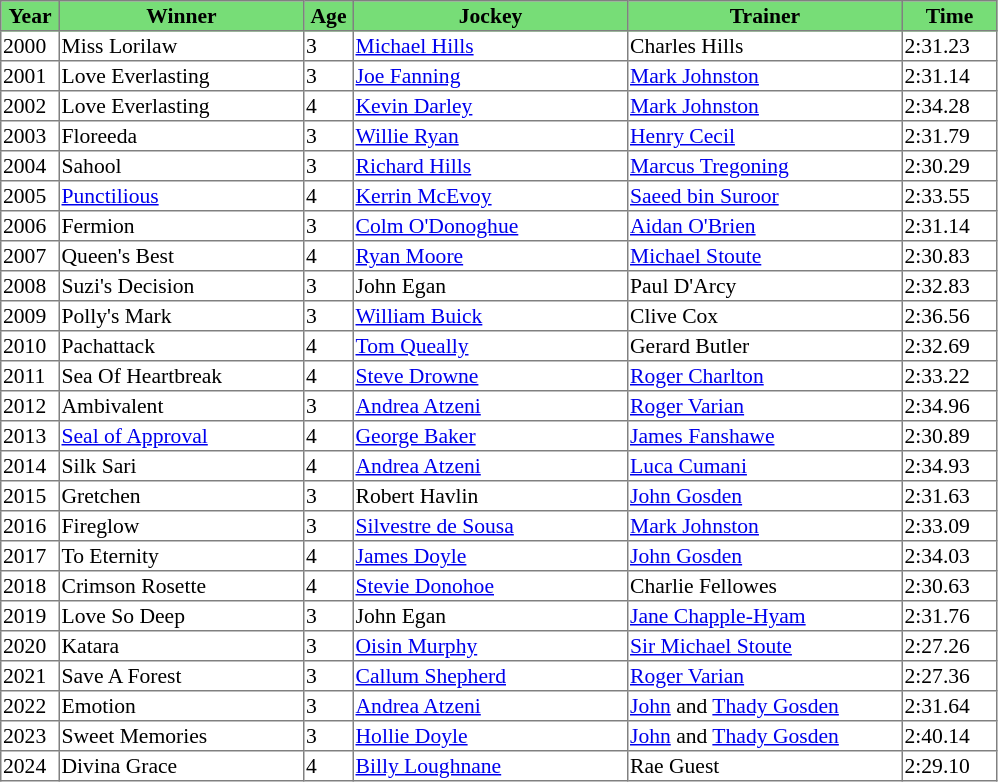<table class = "sortable" | border="1" style="border-collapse: collapse; font-size:90%">
<tr bgcolor="#77dd77" align="center">
<th style="width:36px"><strong>Year</strong></th>
<th style="width:160px"><strong>Winner</strong></th>
<th style="width:30px"><strong>Age</strong></th>
<th style="width:180px"><strong>Jockey</strong></th>
<th style="width:180px"><strong>Trainer</strong></th>
<th style="width:60px"><strong>Time</strong></th>
</tr>
<tr>
<td>2000</td>
<td>Miss Lorilaw</td>
<td>3</td>
<td><a href='#'>Michael Hills</a></td>
<td>Charles Hills</td>
<td>2:31.23</td>
</tr>
<tr>
<td>2001</td>
<td>Love Everlasting</td>
<td>3</td>
<td><a href='#'>Joe Fanning</a></td>
<td><a href='#'>Mark Johnston</a></td>
<td>2:31.14</td>
</tr>
<tr>
<td>2002</td>
<td>Love Everlasting</td>
<td>4</td>
<td><a href='#'>Kevin Darley</a></td>
<td><a href='#'>Mark Johnston</a></td>
<td>2:34.28</td>
</tr>
<tr>
<td>2003</td>
<td>Floreeda</td>
<td>3</td>
<td><a href='#'>Willie Ryan</a></td>
<td><a href='#'>Henry Cecil</a></td>
<td>2:31.79</td>
</tr>
<tr>
<td>2004</td>
<td>Sahool</td>
<td>3</td>
<td><a href='#'>Richard Hills</a></td>
<td><a href='#'>Marcus Tregoning</a></td>
<td>2:30.29</td>
</tr>
<tr>
<td>2005</td>
<td><a href='#'>Punctilious</a></td>
<td>4</td>
<td><a href='#'>Kerrin McEvoy</a></td>
<td><a href='#'>Saeed bin Suroor</a></td>
<td>2:33.55</td>
</tr>
<tr>
<td>2006</td>
<td>Fermion</td>
<td>3</td>
<td><a href='#'>Colm O'Donoghue</a></td>
<td><a href='#'>Aidan O'Brien</a></td>
<td>2:31.14</td>
</tr>
<tr>
<td>2007</td>
<td>Queen's Best</td>
<td>4</td>
<td><a href='#'>Ryan Moore</a></td>
<td><a href='#'>Michael Stoute</a></td>
<td>2:30.83</td>
</tr>
<tr>
<td>2008</td>
<td>Suzi's Decision</td>
<td>3</td>
<td>John Egan</td>
<td>Paul D'Arcy</td>
<td>2:32.83</td>
</tr>
<tr>
<td>2009</td>
<td>Polly's Mark</td>
<td>3</td>
<td><a href='#'>William Buick</a></td>
<td>Clive Cox</td>
<td>2:36.56</td>
</tr>
<tr>
<td>2010</td>
<td>Pachattack</td>
<td>4</td>
<td><a href='#'>Tom Queally</a></td>
<td>Gerard Butler</td>
<td>2:32.69</td>
</tr>
<tr>
<td>2011</td>
<td>Sea Of Heartbreak</td>
<td>4</td>
<td><a href='#'>Steve Drowne</a></td>
<td><a href='#'>Roger Charlton</a></td>
<td>2:33.22</td>
</tr>
<tr>
<td>2012</td>
<td>Ambivalent</td>
<td>3</td>
<td><a href='#'>Andrea Atzeni</a></td>
<td><a href='#'>Roger Varian</a></td>
<td>2:34.96</td>
</tr>
<tr>
<td>2013</td>
<td><a href='#'>Seal of Approval</a></td>
<td>4</td>
<td><a href='#'>George Baker</a></td>
<td><a href='#'>James Fanshawe</a></td>
<td>2:30.89</td>
</tr>
<tr>
<td>2014</td>
<td>Silk Sari</td>
<td>4</td>
<td><a href='#'>Andrea Atzeni</a></td>
<td><a href='#'>Luca Cumani</a></td>
<td>2:34.93</td>
</tr>
<tr>
<td>2015</td>
<td>Gretchen</td>
<td>3</td>
<td>Robert Havlin</td>
<td><a href='#'>John Gosden</a></td>
<td>2:31.63</td>
</tr>
<tr>
<td>2016</td>
<td>Fireglow</td>
<td>3</td>
<td><a href='#'>Silvestre de Sousa</a></td>
<td><a href='#'>Mark Johnston</a></td>
<td>2:33.09</td>
</tr>
<tr>
<td>2017</td>
<td>To Eternity</td>
<td>4</td>
<td><a href='#'>James Doyle</a></td>
<td><a href='#'>John Gosden</a></td>
<td>2:34.03</td>
</tr>
<tr>
<td>2018</td>
<td>Crimson Rosette</td>
<td>4</td>
<td><a href='#'>Stevie Donohoe</a></td>
<td>Charlie Fellowes</td>
<td>2:30.63</td>
</tr>
<tr>
<td>2019</td>
<td>Love So Deep</td>
<td>3</td>
<td>John Egan</td>
<td><a href='#'>Jane Chapple-Hyam</a></td>
<td>2:31.76</td>
</tr>
<tr>
<td>2020</td>
<td>Katara</td>
<td>3</td>
<td><a href='#'>Oisin Murphy</a></td>
<td><a href='#'>Sir Michael Stoute</a></td>
<td>2:27.26</td>
</tr>
<tr>
<td>2021</td>
<td>Save A Forest</td>
<td>3</td>
<td><a href='#'>Callum Shepherd</a></td>
<td><a href='#'>Roger Varian</a></td>
<td>2:27.36</td>
</tr>
<tr>
<td>2022</td>
<td>Emotion</td>
<td>3</td>
<td><a href='#'>Andrea Atzeni</a></td>
<td><a href='#'>John</a> and <a href='#'>Thady Gosden</a></td>
<td>2:31.64</td>
</tr>
<tr>
<td>2023</td>
<td>Sweet Memories</td>
<td>3</td>
<td><a href='#'>Hollie Doyle</a></td>
<td><a href='#'>John</a> and <a href='#'>Thady Gosden</a></td>
<td>2:40.14</td>
</tr>
<tr>
<td>2024</td>
<td>Divina Grace</td>
<td>4</td>
<td><a href='#'>Billy Loughnane</a></td>
<td>Rae Guest</td>
<td>2:29.10</td>
</tr>
</table>
